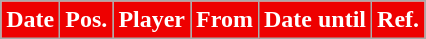<table class="wikitable plainrowheaders sortable">
<tr>
<th style="background:#E00; color:white;">Date</th>
<th style="background:#E00; color:white;">Pos.</th>
<th style="background:#E00; color:white;">Player</th>
<th style="background:#E00; color:white;">From</th>
<th style="background:#E00; color:white;">Date until</th>
<th style="background:#E00; color:white;">Ref.</th>
</tr>
</table>
